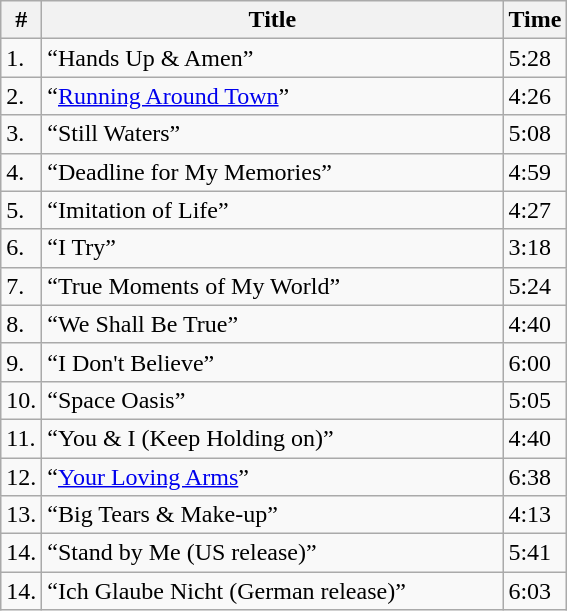<table class="wikitable">
<tr>
<th>#</th>
<th style="width:300px;">Title</th>
<th>Time</th>
</tr>
<tr>
<td>1.</td>
<td>“Hands Up & Amen”</td>
<td>5:28</td>
</tr>
<tr>
<td>2.</td>
<td>“<a href='#'>Running Around Town</a>”</td>
<td>4:26</td>
</tr>
<tr>
<td>3.</td>
<td>“Still Waters”</td>
<td>5:08</td>
</tr>
<tr>
<td>4.</td>
<td>“Deadline for My Memories”</td>
<td>4:59</td>
</tr>
<tr>
<td>5.</td>
<td>“Imitation of Life”</td>
<td>4:27</td>
</tr>
<tr>
<td>6.</td>
<td>“I Try”</td>
<td>3:18</td>
</tr>
<tr>
<td>7.</td>
<td>“True Moments of My World”</td>
<td>5:24</td>
</tr>
<tr>
<td>8.</td>
<td>“We Shall Be True”</td>
<td>4:40</td>
</tr>
<tr>
<td>9.</td>
<td>“I Don't Believe”</td>
<td>6:00</td>
</tr>
<tr>
<td>10.</td>
<td>“Space Oasis”</td>
<td>5:05</td>
</tr>
<tr>
<td>11.</td>
<td>“You & I (Keep Holding on)”</td>
<td>4:40</td>
</tr>
<tr>
<td>12.</td>
<td>“<a href='#'>Your Loving Arms</a>”</td>
<td>6:38</td>
</tr>
<tr>
<td>13.</td>
<td>“Big Tears & Make-up”</td>
<td>4:13</td>
</tr>
<tr>
<td>14.</td>
<td>“Stand by Me (US release)”</td>
<td>5:41</td>
</tr>
<tr>
<td>14.</td>
<td>“Ich Glaube Nicht (German release)”</td>
<td>6:03</td>
</tr>
</table>
